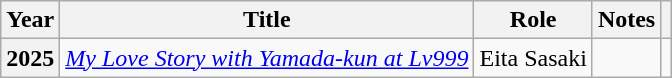<table class="wikitable plainrowheaders sortable">
<tr>
<th scope="col">Year</th>
<th scope="col">Title</th>
<th scope="col">Role</th>
<th scope="col">Notes</th>
<th scope="col" class="unsortable"></th>
</tr>
<tr>
<th scope="row">2025</th>
<td><em><a href='#'>My Love Story with Yamada-kun at Lv999</a></em></td>
<td>Eita Sasaki</td>
<td></td>
<td style="text-align:center"></td>
</tr>
</table>
